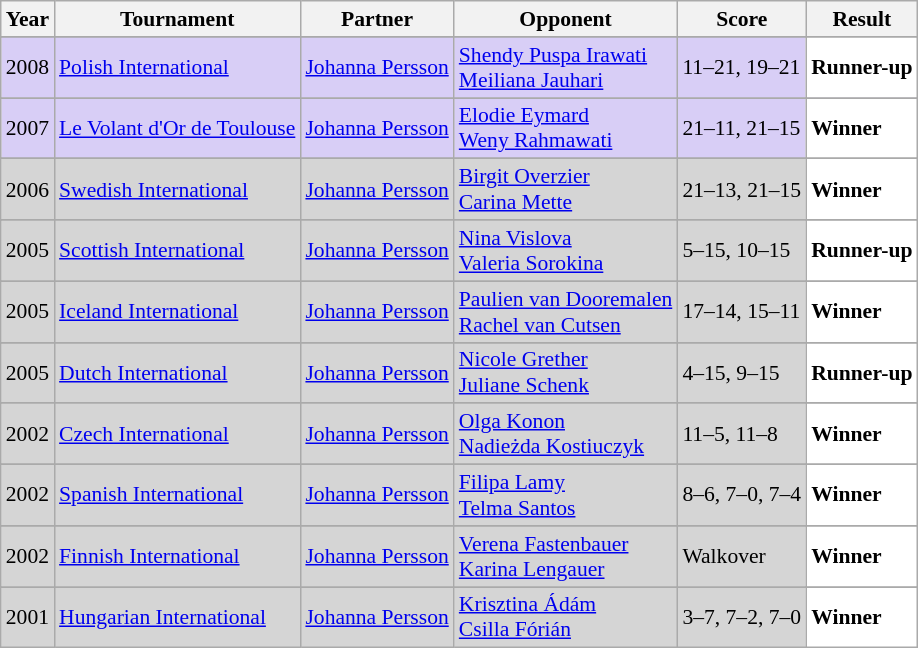<table class="sortable wikitable" style="font-size: 90%;">
<tr>
<th>Year</th>
<th>Tournament</th>
<th>Partner</th>
<th>Opponent</th>
<th>Score</th>
<th>Result</th>
</tr>
<tr>
</tr>
<tr style="background:#D8CEF6">
<td align="center">2008</td>
<td align="left"><a href='#'>Polish International</a></td>
<td align="left"> <a href='#'>Johanna Persson</a></td>
<td align="left"> <a href='#'>Shendy Puspa Irawati</a><br> <a href='#'>Meiliana Jauhari</a></td>
<td align="left">11–21, 19–21</td>
<td style="text-align:left; background:white"> <strong>Runner-up</strong></td>
</tr>
<tr>
</tr>
<tr style="background:#D8CEF6">
<td align="center">2007</td>
<td align="left"><a href='#'>Le Volant d'Or de Toulouse</a></td>
<td align="left"> <a href='#'>Johanna Persson</a></td>
<td align="left"> <a href='#'>Elodie Eymard</a><br> <a href='#'>Weny Rahmawati</a></td>
<td align="left">21–11, 21–15</td>
<td style="text-align:left; background:white"> <strong>Winner</strong></td>
</tr>
<tr>
</tr>
<tr style="background:#D5D5D5">
<td align="center">2006</td>
<td align="left"><a href='#'>Swedish International</a></td>
<td align="left"> <a href='#'>Johanna Persson</a></td>
<td align="left"> <a href='#'>Birgit Overzier</a><br> <a href='#'>Carina Mette</a></td>
<td align="left">21–13, 21–15</td>
<td style="text-align:left; background:white"> <strong>Winner</strong></td>
</tr>
<tr>
</tr>
<tr style="background:#D5D5D5">
<td align="center">2005</td>
<td align="left"><a href='#'>Scottish International</a></td>
<td align="left"> <a href='#'>Johanna Persson</a></td>
<td align="left"> <a href='#'>Nina Vislova</a><br> <a href='#'>Valeria Sorokina</a></td>
<td align="left">5–15, 10–15</td>
<td style="text-align:left; background:white"> <strong>Runner-up</strong></td>
</tr>
<tr>
</tr>
<tr style="background:#D5D5D5">
<td align="center">2005</td>
<td align="left"><a href='#'>Iceland International</a></td>
<td align="left"> <a href='#'>Johanna Persson</a></td>
<td align="left"> <a href='#'>Paulien van Dooremalen</a><br> <a href='#'>Rachel van Cutsen</a></td>
<td align="left">17–14, 15–11</td>
<td style="text-align:left; background:white"> <strong>Winner</strong></td>
</tr>
<tr>
</tr>
<tr style="background:#D5D5D5">
<td align="center">2005</td>
<td align="left"><a href='#'>Dutch International</a></td>
<td align="left"> <a href='#'>Johanna Persson</a></td>
<td align="left"> <a href='#'>Nicole Grether</a><br> <a href='#'>Juliane Schenk</a></td>
<td align="left">4–15, 9–15</td>
<td style="text-align:left; background:white"> <strong>Runner-up</strong></td>
</tr>
<tr>
</tr>
<tr style="background:#D5D5D5">
<td align="center">2002</td>
<td align="left"><a href='#'>Czech International</a></td>
<td align="left"> <a href='#'>Johanna Persson</a></td>
<td align="left"> <a href='#'>Olga Konon</a><br> <a href='#'>Nadieżda Kostiuczyk</a></td>
<td align="left">11–5, 11–8</td>
<td style="text-align:left; background:white"> <strong>Winner</strong></td>
</tr>
<tr>
</tr>
<tr style="background:#D5D5D5">
<td align="center">2002</td>
<td align="left"><a href='#'>Spanish International</a></td>
<td align="left"> <a href='#'>Johanna Persson</a></td>
<td align="left"> <a href='#'>Filipa Lamy</a><br> <a href='#'>Telma Santos</a></td>
<td align="left">8–6, 7–0, 7–4</td>
<td style="text-align:left; background:white"> <strong>Winner</strong></td>
</tr>
<tr>
</tr>
<tr style="background:#D5D5D5">
<td align="center">2002</td>
<td align="left"><a href='#'>Finnish International</a></td>
<td align="left"> <a href='#'>Johanna Persson</a></td>
<td align="left"> <a href='#'>Verena Fastenbauer</a><br> <a href='#'>Karina Lengauer</a></td>
<td align="left">Walkover</td>
<td style="text-align:left; background:white"> <strong>Winner</strong></td>
</tr>
<tr>
</tr>
<tr style="background:#D5D5D5">
<td align="center">2001</td>
<td align="left"><a href='#'>Hungarian International</a></td>
<td align="left"> <a href='#'>Johanna Persson</a></td>
<td align="left"> <a href='#'>Krisztina Ádám</a><br> <a href='#'>Csilla Fórián</a></td>
<td align="left">3–7, 7–2, 7–0</td>
<td style="text-align:left; background:white"> <strong>Winner</strong></td>
</tr>
</table>
